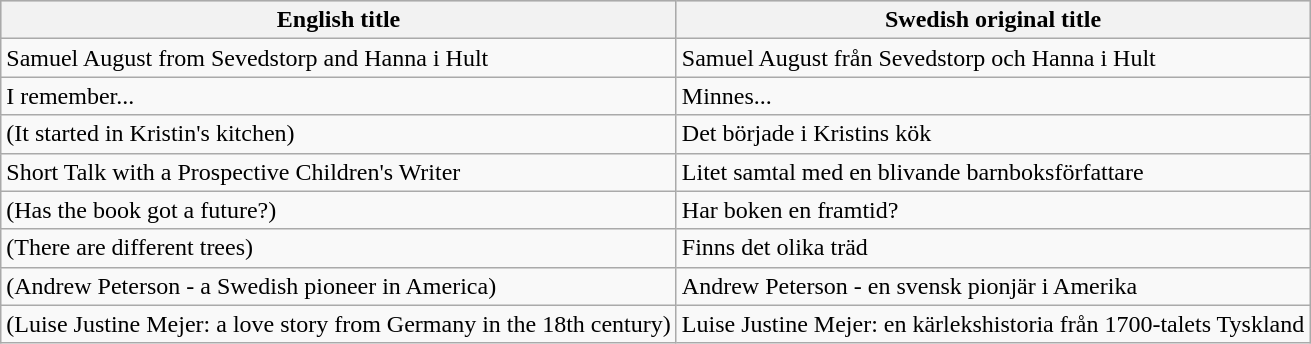<table class="wikitable">
<tr style="background:#CCCCCC">
<th>English title</th>
<th>Swedish original title</th>
</tr>
<tr>
<td>Samuel August from Sevedstorp and Hanna i Hult</td>
<td>Samuel August från Sevedstorp och Hanna i Hult</td>
</tr>
<tr>
<td>I remember...</td>
<td>Minnes...</td>
</tr>
<tr>
<td>(It started in Kristin's kitchen)</td>
<td>Det började i Kristins kök</td>
</tr>
<tr>
<td>Short Talk with a Prospective Children's Writer</td>
<td>Litet samtal med en blivande barnboksförfattare</td>
</tr>
<tr>
<td>(Has the book got a future?)</td>
<td>Har boken en framtid?</td>
</tr>
<tr>
<td>(There are different trees)</td>
<td>Finns det olika träd</td>
</tr>
<tr>
<td>(Andrew Peterson - a Swedish pioneer in America)</td>
<td>Andrew Peterson - en svensk pionjär i Amerika</td>
</tr>
<tr>
<td>(Luise Justine Mejer: a love story from Germany in the 18th century)</td>
<td>Luise Justine Mejer: en kärlekshistoria från 1700-talets Tyskland</td>
</tr>
</table>
